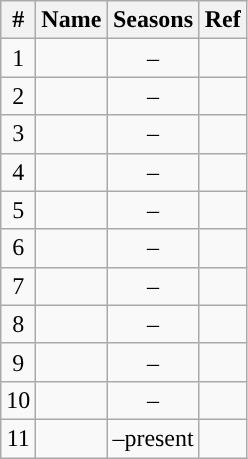<table class="wikitable" style="text-align:center">
<tr>
<th class="unsortable">#</th>
<th>Name</th>
<th>Seasons</th>
<th class="unsortable">Ref</th>
</tr>
<tr>
<td>1</td>
<td></td>
<td>–</td>
<td></td>
</tr>
<tr>
<td>2</td>
<td></td>
<td>–</td>
<td></td>
</tr>
<tr>
<td>3</td>
<td></td>
<td>–</td>
<td></td>
</tr>
<tr>
<td>4</td>
<td></td>
<td>–</td>
<td></td>
</tr>
<tr>
<td>5</td>
<td></td>
<td>–</td>
<td></td>
</tr>
<tr>
<td>6</td>
<td></td>
<td>–</td>
<td></td>
</tr>
<tr>
<td>7</td>
<td></td>
<td>–</td>
<td></td>
</tr>
<tr>
<td>8</td>
<td></td>
<td>–</td>
<td></td>
</tr>
<tr>
<td>9</td>
<td></td>
<td>–</td>
<td></td>
</tr>
<tr>
<td>10</td>
<td></td>
<td>–</td>
<td></td>
</tr>
<tr>
<td>11</td>
<td></td>
<td>–present</td>
<td></td>
</tr>
</table>
